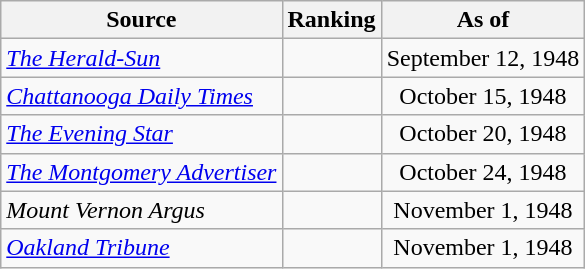<table class="wikitable" style="text-align:center">
<tr>
<th>Source</th>
<th>Ranking</th>
<th>As of</th>
</tr>
<tr>
<td align="left"><em><a href='#'>The Herald-Sun</a></em></td>
<td></td>
<td>September 12, 1948</td>
</tr>
<tr>
<td align="left"><em><a href='#'>Chattanooga Daily Times</a></em></td>
<td></td>
<td>October 15, 1948</td>
</tr>
<tr>
<td align="left"><em><a href='#'>The Evening Star</a></em></td>
<td></td>
<td>October 20, 1948</td>
</tr>
<tr>
<td align="left"><em><a href='#'>The Montgomery Advertiser</a></em></td>
<td></td>
<td>October 24, 1948</td>
</tr>
<tr>
<td align="left"><em>Mount Vernon Argus</em></td>
<td></td>
<td>November 1, 1948</td>
</tr>
<tr>
<td align="left"><em><a href='#'>Oakland Tribune</a></em></td>
<td></td>
<td>November 1, 1948</td>
</tr>
</table>
